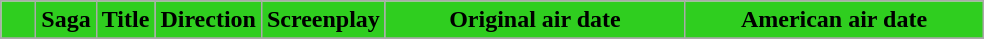<table class="wikitable plainrowheaders wikiepisodetable">
<tr>
<th style="width:1em; background: #2FCE1F;"></th>
<th style="width:1em; background: #2FCE1F;">Saga </th>
<th style="background: #2FCE1F;">Title</th>
<th style="background: #2FCE1F;">Direction</th>
<th style="background: #2FCE1F;">Screenplay</th>
<th style="width:12em; background: #2FCE1F;">Original air date</th>
<th style="width:12em; background: #2FCE1F;">American air date</th>
</tr>
<tr>
</tr>
</table>
